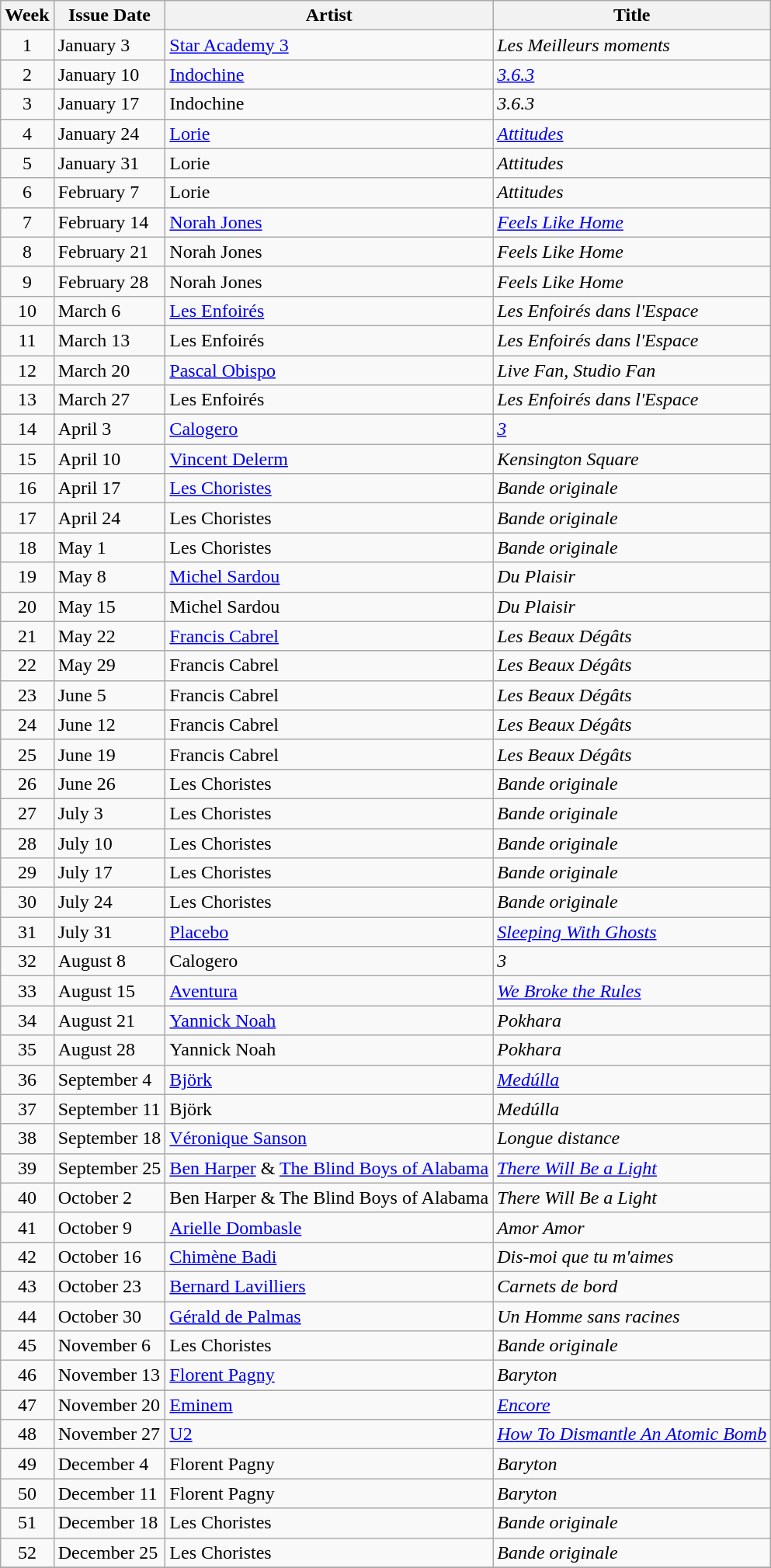<table class="wikitable">
<tr>
<th>Week</th>
<th>Issue Date</th>
<th>Artist</th>
<th>Title</th>
</tr>
<tr>
<td style="text-align: center;">1</td>
<td>January 3</td>
<td><a href='#'>Star Academy 3</a></td>
<td><em>Les Meilleurs moments</em></td>
</tr>
<tr>
<td style="text-align: center;">2</td>
<td>January 10</td>
<td><a href='#'>Indochine</a></td>
<td><em><a href='#'>3.6.3</a></em></td>
</tr>
<tr>
<td style="text-align: center;">3</td>
<td>January 17</td>
<td>Indochine</td>
<td><em>3.6.3</em></td>
</tr>
<tr>
<td style="text-align: center;">4</td>
<td>January 24</td>
<td><a href='#'>Lorie</a></td>
<td><em><a href='#'>Attitudes</a></em></td>
</tr>
<tr>
<td style="text-align: center;">5</td>
<td>January 31</td>
<td>Lorie</td>
<td><em>Attitudes</em></td>
</tr>
<tr>
<td style="text-align: center;">6</td>
<td>February 7</td>
<td>Lorie</td>
<td><em>Attitudes</em></td>
</tr>
<tr>
<td style="text-align: center;">7</td>
<td>February 14</td>
<td><a href='#'>Norah Jones</a></td>
<td><em><a href='#'>Feels Like Home</a></em></td>
</tr>
<tr>
<td style="text-align: center;">8</td>
<td>February 21</td>
<td>Norah Jones</td>
<td><em>Feels Like Home</em></td>
</tr>
<tr>
<td style="text-align: center;">9</td>
<td>February 28</td>
<td>Norah Jones</td>
<td><em>Feels Like Home</em></td>
</tr>
<tr>
<td style="text-align: center;">10</td>
<td>March 6</td>
<td><a href='#'>Les Enfoirés</a></td>
<td><em>Les Enfoirés dans l'Espace</em></td>
</tr>
<tr>
<td style="text-align: center;">11</td>
<td>March 13</td>
<td>Les Enfoirés</td>
<td><em>Les Enfoirés dans l'Espace</em></td>
</tr>
<tr>
<td style="text-align: center;">12</td>
<td>March 20</td>
<td><a href='#'>Pascal Obispo</a></td>
<td><em>Live Fan, Studio Fan</em></td>
</tr>
<tr>
<td style="text-align: center;">13</td>
<td>March 27</td>
<td>Les Enfoirés</td>
<td><em>Les Enfoirés dans l'Espace</em></td>
</tr>
<tr>
<td style="text-align: center;">14</td>
<td>April 3</td>
<td><a href='#'>Calogero</a></td>
<td><em><a href='#'>3</a></em></td>
</tr>
<tr>
<td style="text-align: center;">15</td>
<td>April 10</td>
<td><a href='#'>Vincent Delerm</a></td>
<td><em>Kensington Square</em></td>
</tr>
<tr>
<td style="text-align: center;">16</td>
<td>April 17</td>
<td><a href='#'>Les Choristes</a></td>
<td><em>Bande originale</em></td>
</tr>
<tr>
<td style="text-align: center;">17</td>
<td>April 24</td>
<td>Les Choristes</td>
<td><em>Bande originale</em></td>
</tr>
<tr>
<td style="text-align: center;">18</td>
<td>May 1</td>
<td>Les Choristes</td>
<td><em>Bande originale</em></td>
</tr>
<tr>
<td style="text-align: center;">19</td>
<td>May 8</td>
<td><a href='#'>Michel Sardou</a></td>
<td><em>Du Plaisir</em></td>
</tr>
<tr>
<td style="text-align: center;">20</td>
<td>May 15</td>
<td>Michel Sardou</td>
<td><em>Du Plaisir</em></td>
</tr>
<tr>
<td style="text-align: center;">21</td>
<td>May 22</td>
<td><a href='#'>Francis Cabrel</a></td>
<td><em>Les Beaux Dégâts</em></td>
</tr>
<tr>
<td style="text-align: center;">22</td>
<td>May 29</td>
<td>Francis Cabrel</td>
<td><em>Les Beaux Dégâts</em></td>
</tr>
<tr>
<td style="text-align: center;">23</td>
<td>June 5</td>
<td>Francis Cabrel</td>
<td><em>Les Beaux Dégâts</em></td>
</tr>
<tr>
<td style="text-align: center;">24</td>
<td>June 12</td>
<td>Francis Cabrel</td>
<td><em>Les Beaux Dégâts</em></td>
</tr>
<tr>
<td style="text-align: center;">25</td>
<td>June 19</td>
<td>Francis Cabrel</td>
<td><em>Les Beaux Dégâts</em></td>
</tr>
<tr>
<td style="text-align: center;">26</td>
<td>June 26</td>
<td>Les Choristes</td>
<td><em>Bande originale</em></td>
</tr>
<tr>
<td style="text-align: center;">27</td>
<td>July 3</td>
<td>Les Choristes</td>
<td><em>Bande originale</em></td>
</tr>
<tr>
<td style="text-align: center;">28</td>
<td>July 10</td>
<td>Les Choristes</td>
<td><em>Bande originale</em></td>
</tr>
<tr>
<td style="text-align: center;">29</td>
<td>July 17</td>
<td>Les Choristes</td>
<td><em>Bande originale</em></td>
</tr>
<tr>
<td style="text-align: center;">30</td>
<td>July 24</td>
<td>Les Choristes</td>
<td><em>Bande originale</em></td>
</tr>
<tr>
<td style="text-align: center;">31</td>
<td>July 31</td>
<td><a href='#'>Placebo</a></td>
<td><em><a href='#'>Sleeping With Ghosts</a></em></td>
</tr>
<tr>
<td style="text-align: center;">32</td>
<td>August 8</td>
<td>Calogero</td>
<td><em>3</em></td>
</tr>
<tr>
<td style="text-align: center;">33</td>
<td>August 15</td>
<td><a href='#'>Aventura</a></td>
<td><em><a href='#'>We Broke the Rules</a></em></td>
</tr>
<tr>
<td style="text-align: center;">34</td>
<td>August 21</td>
<td><a href='#'>Yannick Noah</a></td>
<td><em>Pokhara</em></td>
</tr>
<tr>
<td style="text-align: center;">35</td>
<td>August 28</td>
<td>Yannick Noah</td>
<td><em>Pokhara</em></td>
</tr>
<tr>
<td style="text-align: center;">36</td>
<td>September 4</td>
<td><a href='#'>Björk</a></td>
<td><em><a href='#'>Medúlla</a></em></td>
</tr>
<tr>
<td style="text-align: center;">37</td>
<td>September 11</td>
<td>Björk</td>
<td><em>Medúlla</em></td>
</tr>
<tr>
<td style="text-align: center;">38</td>
<td>September 18</td>
<td><a href='#'>Véronique Sanson</a></td>
<td><em>Longue distance</em></td>
</tr>
<tr>
<td style="text-align: center;">39</td>
<td>September 25</td>
<td><a href='#'>Ben Harper</a> & <a href='#'>The Blind Boys of Alabama</a></td>
<td><em><a href='#'>There Will Be a Light</a></em></td>
</tr>
<tr>
<td style="text-align: center;">40</td>
<td>October 2</td>
<td>Ben Harper & The Blind Boys of Alabama</td>
<td><em>There Will Be a Light</em></td>
</tr>
<tr>
<td style="text-align: center;">41</td>
<td>October 9</td>
<td><a href='#'>Arielle Dombasle</a></td>
<td><em>Amor Amor</em></td>
</tr>
<tr>
<td style="text-align: center;">42</td>
<td>October 16</td>
<td><a href='#'>Chimène Badi</a></td>
<td><em>Dis-moi que tu m'aimes</em></td>
</tr>
<tr>
<td style="text-align: center;">43</td>
<td>October 23</td>
<td><a href='#'>Bernard Lavilliers</a></td>
<td><em>Carnets de bord</em></td>
</tr>
<tr>
<td style="text-align: center;">44</td>
<td>October 30</td>
<td><a href='#'>Gérald de Palmas</a></td>
<td><em>Un Homme sans racines</em></td>
</tr>
<tr>
<td style="text-align: center;">45</td>
<td>November 6</td>
<td>Les Choristes</td>
<td><em>Bande originale</em></td>
</tr>
<tr>
<td style="text-align: center;">46</td>
<td>November 13</td>
<td><a href='#'>Florent Pagny</a></td>
<td><em>Baryton</em></td>
</tr>
<tr>
<td style="text-align: center;">47</td>
<td>November 20</td>
<td><a href='#'>Eminem</a></td>
<td><em><a href='#'>Encore</a></em></td>
</tr>
<tr>
<td style="text-align: center;">48</td>
<td>November 27</td>
<td><a href='#'>U2</a></td>
<td><em><a href='#'>How To Dismantle An Atomic Bomb</a></em></td>
</tr>
<tr>
<td style="text-align: center;">49</td>
<td>December 4</td>
<td>Florent Pagny</td>
<td><em>Baryton</em></td>
</tr>
<tr>
<td style="text-align: center;">50</td>
<td>December 11</td>
<td>Florent Pagny</td>
<td><em>Baryton</em></td>
</tr>
<tr>
<td style="text-align: center;">51</td>
<td>December 18</td>
<td>Les Choristes</td>
<td><em>Bande originale</em></td>
</tr>
<tr>
<td style="text-align: center;">52</td>
<td>December 25</td>
<td>Les Choristes</td>
<td><em>Bande originale</em></td>
</tr>
<tr>
</tr>
</table>
